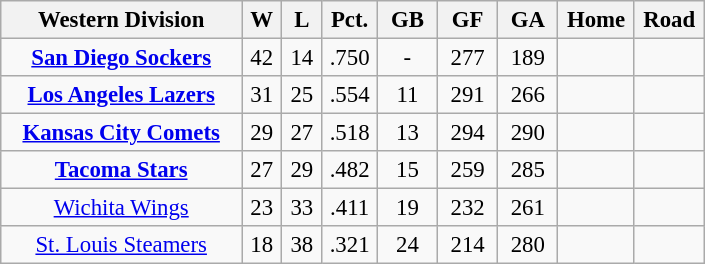<table class="wikitable" width="470" style="font-size:95%; text-align:center">
<tr>
<th width="30%">Western Division</th>
<th width="5%">W</th>
<th width="5%">L</th>
<th width="5%">Pct.</th>
<th width="7.5%">GB</th>
<th width="7.5%">GF</th>
<th width="7.5%">GA</th>
<th width="7.5%">Home</th>
<th width="7.5%">Road</th>
</tr>
<tr>
<td><strong><a href='#'>San Diego Sockers</a></strong></td>
<td>42</td>
<td>14</td>
<td>.750</td>
<td>-</td>
<td>277</td>
<td>189</td>
<td></td>
<td></td>
</tr>
<tr>
<td><strong><a href='#'>Los Angeles Lazers</a></strong></td>
<td>31</td>
<td>25</td>
<td>.554</td>
<td>11</td>
<td>291</td>
<td>266</td>
<td></td>
<td></td>
</tr>
<tr>
<td><strong><a href='#'>Kansas City Comets</a></strong></td>
<td>29</td>
<td>27</td>
<td>.518</td>
<td>13</td>
<td>294</td>
<td>290</td>
<td></td>
<td></td>
</tr>
<tr>
<td><strong><a href='#'>Tacoma Stars</a></strong></td>
<td>27</td>
<td>29</td>
<td>.482</td>
<td>15</td>
<td>259</td>
<td>285</td>
<td></td>
<td></td>
</tr>
<tr>
<td><a href='#'>Wichita Wings</a></td>
<td>23</td>
<td>33</td>
<td>.411</td>
<td>19</td>
<td>232</td>
<td>261</td>
<td></td>
<td></td>
</tr>
<tr>
<td><a href='#'>St. Louis Steamers</a></td>
<td>18</td>
<td>38</td>
<td>.321</td>
<td>24</td>
<td>214</td>
<td>280</td>
<td></td>
<td></td>
</tr>
</table>
